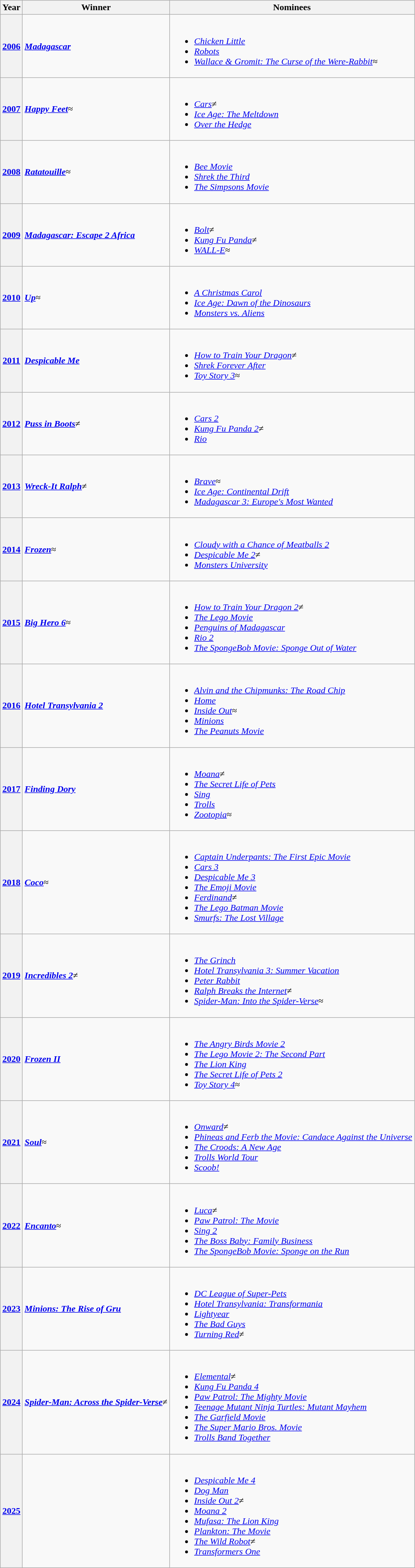<table class="wikitable">
<tr align="center">
<th bgcolor="#ff7f00">Year</th>
<th bgcolor="#00ff00">Winner</th>
<th bgcolor="#ff7f00">Nominees</th>
</tr>
<tr>
<th scope="row"><a href='#'>2006</a></th>
<td> <strong><em><a href='#'>Madagascar</a></em></strong></td>
<td><br><ul><li><em><a href='#'>Chicken Little</a></em></li><li><em><a href='#'>Robots</a></em></li><li><em><a href='#'>Wallace & Gromit: The Curse of the Were-Rabbit</a></em>≈</li></ul></td>
</tr>
<tr>
<th scope="row"><a href='#'>2007</a></th>
<td> <strong><em><a href='#'>Happy Feet</a></em></strong>≈</td>
<td><br><ul><li><em><a href='#'>Cars</a></em>≠</li><li><em><a href='#'>Ice Age: The Meltdown</a></em></li><li><em><a href='#'>Over the Hedge</a></em></li></ul></td>
</tr>
<tr>
<th scope="row"><a href='#'>2008</a></th>
<td> <strong><em><a href='#'>Ratatouille</a></em></strong>≈</td>
<td><br><ul><li><em><a href='#'>Bee Movie</a></em></li><li><em><a href='#'>Shrek the Third</a></em></li><li><em><a href='#'>The Simpsons Movie</a></em></li></ul></td>
</tr>
<tr>
<th scope="row"><a href='#'>2009</a></th>
<td> <strong><em><a href='#'>Madagascar: Escape 2 Africa</a></em></strong></td>
<td><br><ul><li><em><a href='#'>Bolt</a></em>≠</li><li><em><a href='#'>Kung Fu Panda</a></em>≠</li><li><em><a href='#'>WALL-E</a></em>≈</li></ul></td>
</tr>
<tr>
<th scope="row"><a href='#'>2010</a></th>
<td> <strong><em><a href='#'>Up</a></em></strong>≈</td>
<td><br><ul><li><em><a href='#'>A Christmas Carol</a></em></li><li><em><a href='#'>Ice Age: Dawn of the Dinosaurs</a></em></li><li><em><a href='#'>Monsters vs. Aliens</a></em></li></ul></td>
</tr>
<tr>
<th scope="row"><a href='#'>2011</a></th>
<td> <strong><em><a href='#'>Despicable Me</a></em></strong></td>
<td><br><ul><li><em><a href='#'>How to Train Your Dragon</a></em>≠</li><li><em><a href='#'>Shrek Forever After</a></em></li><li><em><a href='#'>Toy Story 3</a></em>≈</li></ul></td>
</tr>
<tr>
<th scope="row"><a href='#'>2012</a></th>
<td> <strong><em><a href='#'>Puss in Boots</a></em></strong>≠</td>
<td><br><ul><li><em><a href='#'>Cars 2</a></em></li><li><em><a href='#'>Kung Fu Panda 2</a></em>≠</li><li><em><a href='#'>Rio</a></em></li></ul></td>
</tr>
<tr>
<th scope="row"><a href='#'>2013</a></th>
<td> <strong><em><a href='#'>Wreck-It Ralph</a></em></strong>≠</td>
<td><br><ul><li><em><a href='#'>Brave</a></em>≈</li><li><em><a href='#'>Ice Age: Continental Drift</a></em></li><li><em><a href='#'>Madagascar 3: Europe's Most Wanted</a></em></li></ul></td>
</tr>
<tr>
<th scope="row"><a href='#'>2014</a></th>
<td> <strong><em><a href='#'>Frozen</a></em></strong>≈</td>
<td><br><ul><li><em><a href='#'>Cloudy with a Chance of Meatballs 2</a></em></li><li><em><a href='#'>Despicable Me 2</a></em>≠</li><li><em><a href='#'>Monsters University</a></em></li></ul></td>
</tr>
<tr>
<th scope="row"><a href='#'>2015</a></th>
<td> <strong><em><a href='#'>Big Hero 6</a></em></strong>≈</td>
<td><br><ul><li><em><a href='#'>How to Train Your Dragon 2</a></em>≠</li><li><em><a href='#'>The Lego Movie</a></em></li><li><em><a href='#'>Penguins of Madagascar</a></em></li><li><em><a href='#'>Rio 2</a></em></li><li><em><a href='#'>The SpongeBob Movie: Sponge Out of Water</a></em></li></ul></td>
</tr>
<tr>
<th scope="row"><a href='#'>2016</a></th>
<td> <strong><em><a href='#'>Hotel Transylvania 2</a></em></strong></td>
<td><br><ul><li><em><a href='#'>Alvin and the Chipmunks: The Road Chip</a></em></li><li><em><a href='#'>Home</a></em></li><li><em><a href='#'>Inside Out</a></em>≈</li><li><em><a href='#'>Minions</a></em></li><li><em><a href='#'>The Peanuts Movie</a></em></li></ul></td>
</tr>
<tr>
<th scope="row"><a href='#'>2017</a></th>
<td> <strong><em><a href='#'>Finding Dory</a></em></strong></td>
<td><br><ul><li><em><a href='#'>Moana</a></em>≠</li><li><em><a href='#'>The Secret Life of Pets</a></em></li><li><em><a href='#'>Sing</a></em></li><li><em><a href='#'>Trolls</a></em></li><li><em><a href='#'>Zootopia</a></em>≈</li></ul></td>
</tr>
<tr>
<th scope="row"><a href='#'>2018</a></th>
<td> <strong><em><a href='#'>Coco</a></em></strong>≈</td>
<td><br><ul><li><em><a href='#'>Captain Underpants: The First Epic Movie</a></em></li><li><em><a href='#'>Cars 3</a></em></li><li><em><a href='#'>Despicable Me 3</a></em></li><li><em><a href='#'>The Emoji Movie</a></em></li><li><em><a href='#'>Ferdinand</a></em>≠</li><li><em><a href='#'>The Lego Batman Movie</a></em></li><li><em><a href='#'>Smurfs: The Lost Village</a></em></li></ul></td>
</tr>
<tr>
<th scope="row"><a href='#'>2019</a></th>
<td> <strong><em><a href='#'>Incredibles 2</a></em></strong>≠</td>
<td><br><ul><li><em><a href='#'>The Grinch</a></em></li><li><em><a href='#'>Hotel Transylvania 3: Summer Vacation</a></em></li><li><em><a href='#'>Peter Rabbit</a></em></li><li><em><a href='#'>Ralph Breaks the Internet</a></em>≠</li><li><em><a href='#'>Spider-Man: Into the Spider-Verse</a></em>≈</li></ul></td>
</tr>
<tr>
<th scope="row"><a href='#'>2020</a></th>
<td> <strong><em><a href='#'>Frozen II</a></em></strong></td>
<td><br><ul><li><em><a href='#'>The Angry Birds Movie 2</a></em></li><li><em><a href='#'>The Lego Movie 2: The Second Part</a></em></li><li><em><a href='#'>The Lion King</a></em></li><li><em><a href='#'>The Secret Life of Pets 2</a></em></li><li><em><a href='#'>Toy Story 4</a></em>≈</li></ul></td>
</tr>
<tr>
<th scope="row"><a href='#'>2021</a></th>
<td> <strong><em><a href='#'>Soul</a></em></strong>≈</td>
<td><br><ul><li><em><a href='#'>Onward</a></em>≠</li><li><em><a href='#'>Phineas and Ferb the Movie: Candace Against the Universe</a></em></li><li><em><a href='#'>The Croods: A New Age</a></em></li><li><em><a href='#'>Trolls World Tour</a></em></li><li><em><a href='#'>Scoob!</a></em></li></ul></td>
</tr>
<tr>
<th scope="row"><a href='#'>2022</a></th>
<td> <strong><em><a href='#'>Encanto</a></em></strong>≈</td>
<td><br><ul><li><em><a href='#'>Luca</a></em>≠</li><li><em><a href='#'>Paw Patrol: The Movie</a></em></li><li><em><a href='#'>Sing 2</a></em></li><li><em><a href='#'>The Boss Baby: Family Business</a></em></li><li><em><a href='#'>The SpongeBob Movie: Sponge on the Run</a></em></li></ul></td>
</tr>
<tr>
<th scope="row"><a href='#'>2023</a></th>
<td> <strong><em><a href='#'>Minions: The Rise of Gru</a></em></strong></td>
<td><br><ul><li><em><a href='#'>DC League of Super-Pets</a></em></li><li><em><a href='#'>Hotel Transylvania: Transformania</a></em></li><li><em><a href='#'>Lightyear</a></em></li><li><em><a href='#'>The Bad Guys</a></em></li><li><em><a href='#'>Turning Red</a></em>≠</li></ul></td>
</tr>
<tr>
<th scope="row"><a href='#'>2024</a></th>
<td> <strong><em><a href='#'>Spider-Man: Across the Spider-Verse</a></em></strong>≠</td>
<td><br><ul><li><em><a href='#'>Elemental</a></em>≠</li><li><em><a href='#'>Kung Fu Panda 4</a></em></li><li><em><a href='#'>Paw Patrol: The Mighty Movie</a></em></li><li><em><a href='#'>Teenage Mutant Ninja Turtles: Mutant Mayhem</a></em></li><li><em><a href='#'>The Garfield Movie</a></em></li><li><em><a href='#'>The Super Mario Bros. Movie</a></em></li><li><em><a href='#'>Trolls Band Together</a></em></li></ul></td>
</tr>
<tr>
<th scope="row"><a href='#'>2025</a></th>
<td></td>
<td><br><ul><li><em><a href='#'>Despicable Me 4</a></em></li><li><em><a href='#'>Dog Man</a></em></li><li><em><a href='#'>Inside Out 2</a></em>≠</li><li><em><a href='#'>Moana 2</a></em></li><li><em><a href='#'>Mufasa: The Lion King</a></em></li><li><em><a href='#'>Plankton: The Movie</a></em></li><li><em><a href='#'>The Wild Robot</a></em>≠</li><li><em><a href='#'>Transformers One</a></em></li></ul></td>
</tr>
</table>
